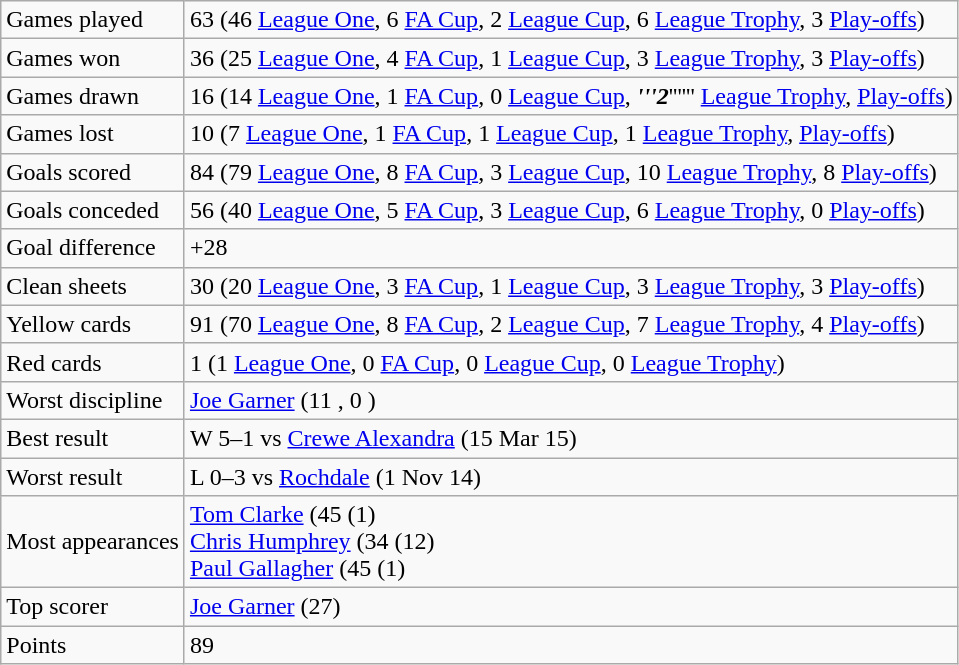<table class="wikitable">
<tr>
<td>Games played</td>
<td>63 (46 <a href='#'>League One</a>, 6 <a href='#'>FA Cup</a>, 2 <a href='#'>League Cup</a>, 6 <a href='#'>League Trophy</a>, 3 <a href='#'>Play-offs</a>)</td>
</tr>
<tr>
<td>Games won</td>
<td>36 (25 <a href='#'>League One</a>, 4 <a href='#'>FA Cup</a>, 1 <a href='#'>League Cup</a>, 3 <a href='#'>League Trophy</a>, 3 <a href='#'>Play-offs</a>)</td>
</tr>
<tr>
<td>Games drawn</td>
<td>16 (14 <a href='#'>League One</a>, 1 <a href='#'>FA Cup</a>, 0 <a href='#'>League Cup</a>, <strong><em>'''2</em></strong>'''''' <a href='#'>League Trophy</a>, <a href='#'>Play-offs</a>)</td>
</tr>
<tr>
<td>Games lost</td>
<td>10 (7 <a href='#'>League One</a>, 1 <a href='#'>FA Cup</a>, 1 <a href='#'>League Cup</a>, 1 <a href='#'>League Trophy</a>, <a href='#'>Play-offs</a>)</td>
</tr>
<tr>
<td>Goals scored</td>
<td>84 (79 <a href='#'>League One</a>, 8 <a href='#'>FA Cup</a>, 3 <a href='#'>League Cup</a>, 10 <a href='#'>League Trophy</a>, 8 <a href='#'>Play-offs</a>)</td>
</tr>
<tr>
<td>Goals conceded</td>
<td>56  (40 <a href='#'>League One</a>, 5 <a href='#'>FA Cup</a>, 3 <a href='#'>League Cup</a>, 6 <a href='#'>League Trophy</a>, 0 <a href='#'>Play-offs</a>)</td>
</tr>
<tr>
<td>Goal difference</td>
<td>+28</td>
</tr>
<tr>
<td>Clean sheets</td>
<td>30 (20 <a href='#'>League One</a>, 3 <a href='#'>FA Cup</a>, 1 <a href='#'>League Cup</a>, 3 <a href='#'>League Trophy</a>, 3 <a href='#'>Play-offs</a>)</td>
</tr>
<tr>
<td>Yellow cards</td>
<td>91 (70 <a href='#'>League One</a>, 8 <a href='#'>FA Cup</a>, 2 <a href='#'>League Cup</a>, 7 <a href='#'>League Trophy</a>, 4 <a href='#'>Play-offs</a>)</td>
</tr>
<tr>
<td>Red cards</td>
<td>1 (1 <a href='#'>League One</a>, 0 <a href='#'>FA Cup</a>, 0 <a href='#'>League Cup</a>, 0 <a href='#'>League Trophy</a>)</td>
</tr>
<tr>
<td>Worst discipline</td>
<td><a href='#'>Joe Garner</a> (11 , 0 )</td>
</tr>
<tr>
<td>Best result</td>
<td>W 5–1 vs <a href='#'>Crewe Alexandra</a> (15 Mar 15)</td>
</tr>
<tr>
<td>Worst result</td>
<td>L 0–3 vs <a href='#'>Rochdale</a> (1 Nov 14)</td>
</tr>
<tr>
<td>Most appearances</td>
<td> <a href='#'>Tom Clarke</a> (45 (1)<br> <a href='#'>Chris Humphrey</a> (34 (12)<br> <a href='#'>Paul Gallagher</a> (45 (1)</td>
</tr>
<tr>
<td>Top scorer</td>
<td> <a href='#'>Joe Garner</a> (27)</td>
</tr>
<tr>
<td>Points</td>
<td>89</td>
</tr>
</table>
